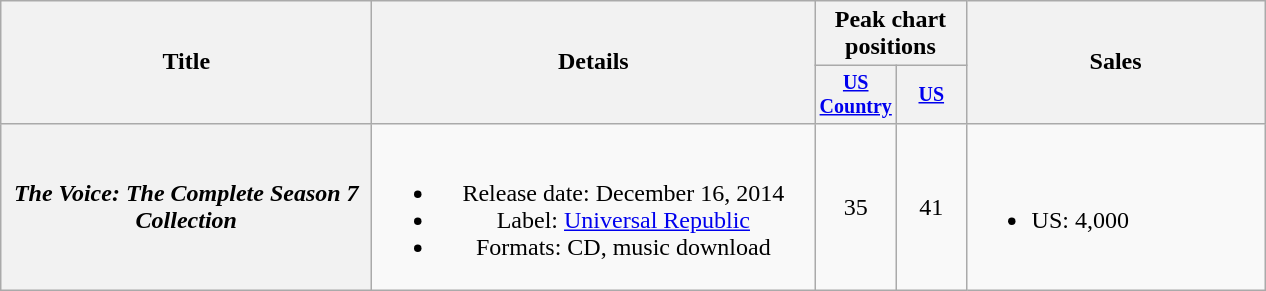<table class="wikitable plainrowheaders" style="text-align:center;">
<tr>
<th rowspan="2" style="width:15em;">Title</th>
<th rowspan="2" style="width:18em;">Details</th>
<th colspan="2">Peak chart positions</th>
<th rowspan="2" style="width:12em;">Sales</th>
</tr>
<tr style="font-size:smaller;">
<th style="width:40px;"><a href='#'>US Country</a><br></th>
<th style="width:40px;"><a href='#'>US</a><br></th>
</tr>
<tr>
<th scope="row"><em>The Voice: The Complete Season 7 Collection</em></th>
<td><br><ul><li>Release date: December 16, 2014</li><li>Label: <a href='#'>Universal Republic</a></li><li>Formats: CD, music download</li></ul></td>
<td>35</td>
<td>41</td>
<td style="text-align:left;"><br><ul><li>US: 4,000</li></ul></td>
</tr>
</table>
